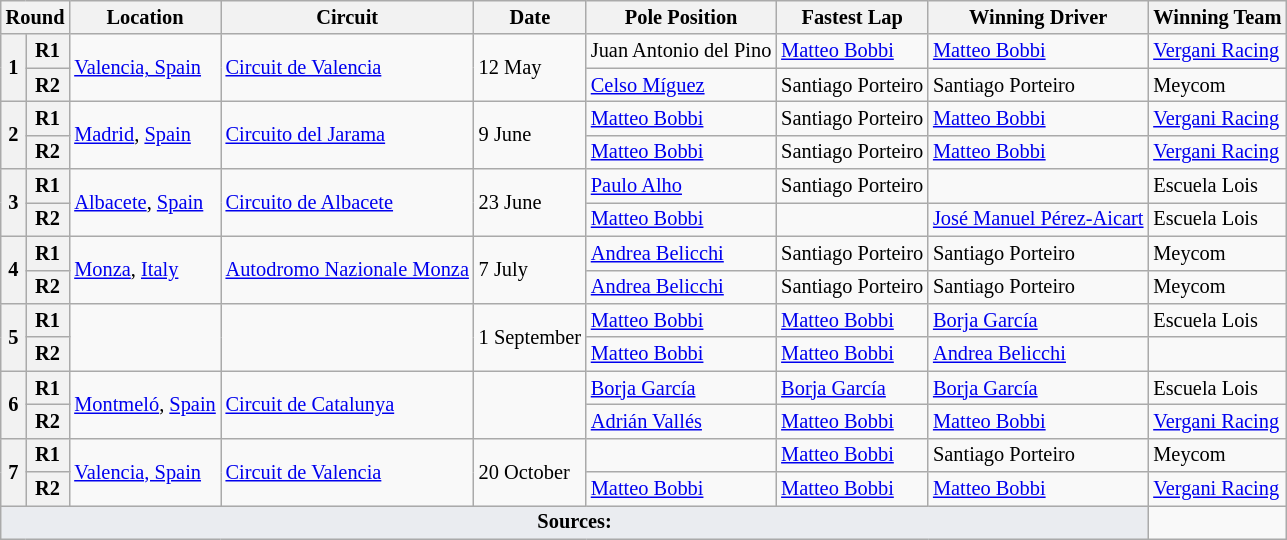<table class="wikitable" style="font-size: 85%">
<tr>
<th colspan=2>Round</th>
<th>Location</th>
<th>Circuit</th>
<th>Date</th>
<th>Pole Position</th>
<th>Fastest Lap</th>
<th>Winning Driver</th>
<th>Winning Team</th>
</tr>
<tr>
<th rowspan=2>1</th>
<th>R1</th>
<td rowspan=2> <a href='#'>Valencia, Spain</a></td>
<td rowspan=2><a href='#'>Circuit de Valencia</a></td>
<td rowspan=2>12 May</td>
<td> Juan Antonio del Pino</td>
<td> <a href='#'>Matteo Bobbi</a></td>
<td> <a href='#'>Matteo Bobbi</a></td>
<td> <a href='#'>Vergani Racing</a></td>
</tr>
<tr>
<th>R2</th>
<td> <a href='#'>Celso Míguez</a></td>
<td> Santiago Porteiro</td>
<td> Santiago Porteiro</td>
<td> Meycom</td>
</tr>
<tr>
<th rowspan=2>2</th>
<th>R1</th>
<td rowspan=2> <a href='#'>Madrid</a>, <a href='#'>Spain</a></td>
<td rowspan=2><a href='#'>Circuito del Jarama</a></td>
<td rowspan=2>9 June</td>
<td> <a href='#'>Matteo Bobbi</a></td>
<td> Santiago Porteiro</td>
<td> <a href='#'>Matteo Bobbi</a></td>
<td> <a href='#'>Vergani Racing</a></td>
</tr>
<tr>
<th>R2</th>
<td> <a href='#'>Matteo Bobbi</a></td>
<td> Santiago Porteiro</td>
<td> <a href='#'>Matteo Bobbi</a></td>
<td> <a href='#'>Vergani Racing</a></td>
</tr>
<tr>
<th rowspan=2>3</th>
<th>R1</th>
<td rowspan=2> <a href='#'>Albacete</a>, <a href='#'>Spain</a></td>
<td rowspan=2><a href='#'>Circuito de Albacete</a></td>
<td rowspan=2>23 June</td>
<td> <a href='#'>Paulo Alho</a></td>
<td> Santiago Porteiro</td>
<td></td>
<td> Escuela Lois</td>
</tr>
<tr>
<th>R2</th>
<td> <a href='#'>Matteo Bobbi</a></td>
<td></td>
<td> <a href='#'>José Manuel Pérez-Aicart</a></td>
<td> Escuela Lois</td>
</tr>
<tr>
<th rowspan=2>4</th>
<th>R1</th>
<td rowspan=2> <a href='#'>Monza</a>, <a href='#'>Italy</a></td>
<td rowspan=2><a href='#'>Autodromo Nazionale Monza</a></td>
<td rowspan=2>7 July</td>
<td> <a href='#'>Andrea Belicchi</a></td>
<td> Santiago Porteiro</td>
<td> Santiago Porteiro</td>
<td> Meycom</td>
</tr>
<tr>
<th>R2</th>
<td> <a href='#'>Andrea Belicchi</a></td>
<td> Santiago Porteiro</td>
<td> Santiago Porteiro</td>
<td> Meycom</td>
</tr>
<tr>
<th rowspan=2>5</th>
<th>R1</th>
<td rowspan=2></td>
<td rowspan=2></td>
<td rowspan=2>1 September</td>
<td> <a href='#'>Matteo Bobbi</a></td>
<td> <a href='#'>Matteo Bobbi</a></td>
<td> <a href='#'>Borja García</a></td>
<td> Escuela Lois</td>
</tr>
<tr>
<th>R2</th>
<td> <a href='#'>Matteo Bobbi</a></td>
<td> <a href='#'>Matteo Bobbi</a></td>
<td> <a href='#'>Andrea Belicchi</a></td>
<td></td>
</tr>
<tr>
<th rowspan=2>6</th>
<th>R1</th>
<td rowspan=2> <a href='#'>Montmeló</a>, <a href='#'>Spain</a></td>
<td rowspan=2><a href='#'>Circuit de Catalunya</a></td>
<td rowspan=2></td>
<td> <a href='#'>Borja García</a></td>
<td> <a href='#'>Borja García</a></td>
<td> <a href='#'>Borja García</a></td>
<td> Escuela Lois</td>
</tr>
<tr>
<th>R2</th>
<td> <a href='#'>Adrián Vallés</a></td>
<td> <a href='#'>Matteo Bobbi</a></td>
<td> <a href='#'>Matteo Bobbi</a></td>
<td> <a href='#'>Vergani Racing</a></td>
</tr>
<tr>
<th rowspan=2>7</th>
<th>R1</th>
<td rowspan=2> <a href='#'>Valencia, Spain</a></td>
<td rowspan=2><a href='#'>Circuit de Valencia</a></td>
<td rowspan=2>20 October</td>
<td></td>
<td> <a href='#'>Matteo Bobbi</a></td>
<td> Santiago Porteiro</td>
<td> Meycom</td>
</tr>
<tr>
<th>R2</th>
<td> <a href='#'>Matteo Bobbi</a></td>
<td> <a href='#'>Matteo Bobbi</a></td>
<td> <a href='#'>Matteo Bobbi</a></td>
<td> <a href='#'>Vergani Racing</a></td>
</tr>
<tr class="sortbottom">
<td colspan="8" style="background-color:#EAECF0;text-align:center"><strong>Sources:</strong></td>
</tr>
</table>
